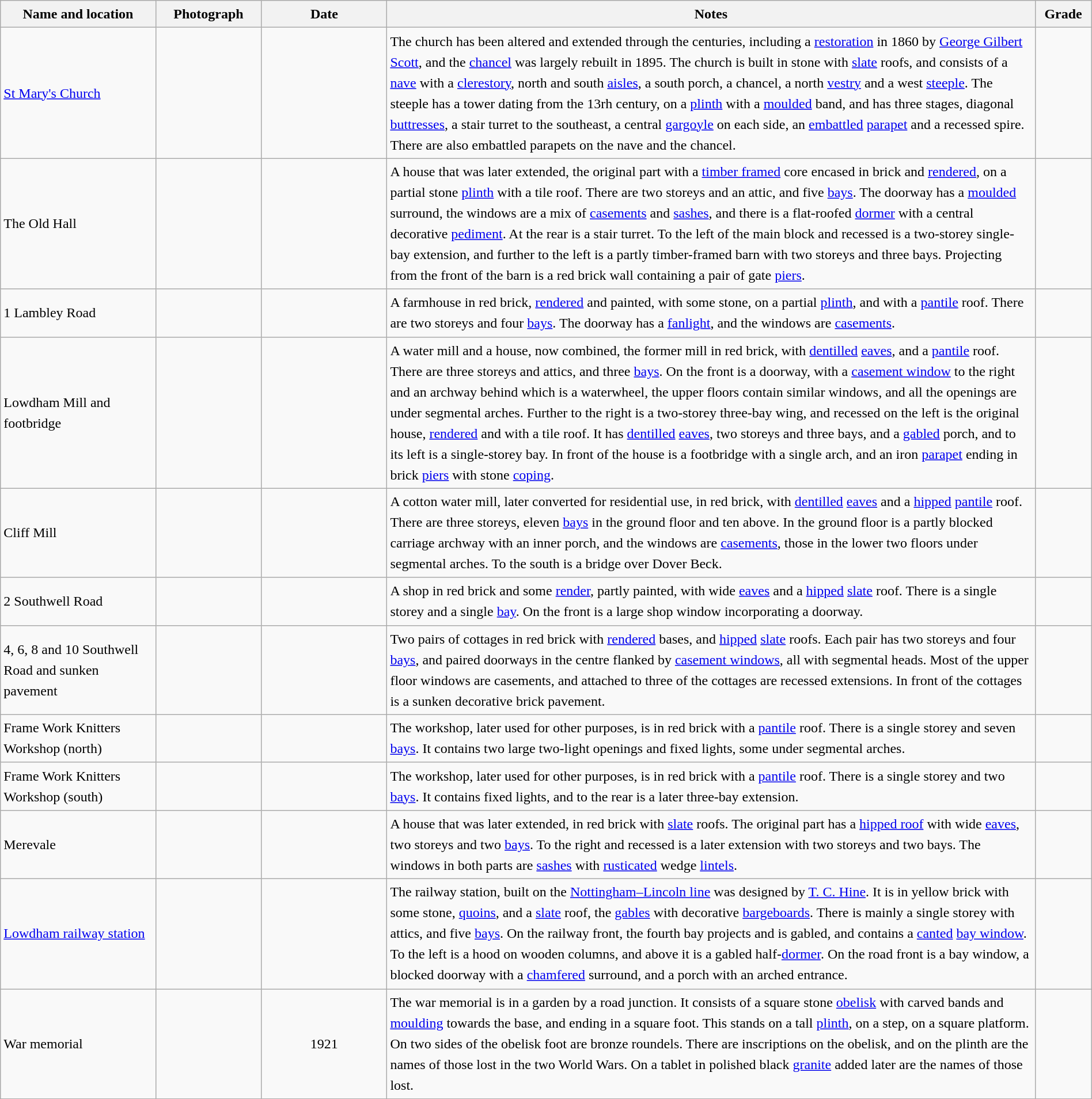<table class="wikitable sortable plainrowheaders" style="width:100%; border:0px; text-align:left; line-height:150%">
<tr>
<th scope="col"  style="width:150px">Name and location</th>
<th scope="col"  style="width:100px" class="unsortable">Photograph</th>
<th scope="col"  style="width:120px">Date</th>
<th scope="col"  style="width:650px" class="unsortable">Notes</th>
<th scope="col"  style="width:50px">Grade</th>
</tr>
<tr>
<td><a href='#'>St Mary's Church</a><br><small></small></td>
<td></td>
<td align="center"></td>
<td>The church has been altered and extended through the centuries, including a <a href='#'>restoration</a> in 1860 by <a href='#'>George Gilbert Scott</a>, and the <a href='#'>chancel</a> was largely rebuilt in 1895.  The church is built in stone with <a href='#'>slate</a> roofs, and consists of a <a href='#'>nave</a> with a <a href='#'>clerestory</a>, north and south <a href='#'>aisles</a>, a south porch, a chancel, a north <a href='#'>vestry</a> and a west <a href='#'>steeple</a>.  The steeple has a tower dating from the 13rh century, on a <a href='#'>plinth</a> with a <a href='#'>moulded</a> band, and has three stages, diagonal <a href='#'>buttresses</a>, a stair turret to the southeast, a central <a href='#'>gargoyle</a> on each side, an <a href='#'>embattled</a> <a href='#'>parapet</a> and a recessed spire.  There are also embattled parapets on the nave and the chancel.</td>
<td align="center" ></td>
</tr>
<tr>
<td>The Old Hall<br><small></small></td>
<td></td>
<td align="center"></td>
<td>A house that was later extended, the original part with a <a href='#'>timber framed</a> core encased in brick and <a href='#'>rendered</a>, on a partial stone <a href='#'>plinth</a> with a tile roof.  There are two storeys and an attic, and five <a href='#'>bays</a>.  The doorway has a <a href='#'>moulded</a> surround, the windows are a mix of <a href='#'>casements</a> and <a href='#'>sashes</a>, and there is a flat-roofed <a href='#'>dormer</a> with a central decorative <a href='#'>pediment</a>.  At the rear is a stair turret.  To the left of the main block and recessed is a two-storey single-bay extension, and further to the left is a partly timber-framed barn with two storeys and three bays.  Projecting from the front of the barn is a red brick wall containing a pair of gate <a href='#'>piers</a>.</td>
<td align="center" ></td>
</tr>
<tr>
<td>1 Lambley Road<br><small></small></td>
<td></td>
<td align="center"></td>
<td>A farmhouse in red brick, <a href='#'>rendered</a> and painted, with some stone, on a partial <a href='#'>plinth</a>, and with a <a href='#'>pantile</a> roof.  There are two storeys and four <a href='#'>bays</a>.  The doorway has a <a href='#'>fanlight</a>, and the windows are <a href='#'>casements</a>.</td>
<td align="center" ></td>
</tr>
<tr>
<td>Lowdham Mill and footbridge<br><small></small></td>
<td></td>
<td align="center"></td>
<td>A water mill and a house, now combined, the former mill in red brick, with <a href='#'>dentilled</a> <a href='#'>eaves</a>, and a <a href='#'>pantile</a> roof.  There are three storeys and attics, and three <a href='#'>bays</a>.  On the front is a doorway, with a <a href='#'>casement window</a> to the right and an archway behind which is a waterwheel, the upper floors contain similar windows, and all the openings are under segmental arches.  Further to the right is a two-storey three-bay wing, and recessed on the left is the original house, <a href='#'>rendered</a> and with a tile roof.  It has <a href='#'>dentilled</a> <a href='#'>eaves</a>, two storeys and three bays, and a <a href='#'>gabled</a> porch, and to its left is a single-storey bay.  In front of the house is a footbridge with a single arch, and an iron <a href='#'>parapet</a> ending in brick <a href='#'>piers</a> with stone <a href='#'>coping</a>.</td>
<td align="center" ></td>
</tr>
<tr>
<td>Cliff Mill<br><small></small></td>
<td></td>
<td align="center"></td>
<td>A cotton water mill, later converted for residential use, in red brick, with <a href='#'>dentilled</a> <a href='#'>eaves</a> and a <a href='#'>hipped</a> <a href='#'>pantile</a> roof.  There are three storeys, eleven <a href='#'>bays</a> in the ground floor and ten above.  In the ground floor is a partly blocked carriage archway with an inner porch, and the windows are <a href='#'>casements</a>, those in the lower two floors under segmental arches.  To the south is a bridge over Dover Beck.</td>
<td align="center" ></td>
</tr>
<tr>
<td>2 Southwell Road<br><small></small></td>
<td></td>
<td align="center"></td>
<td>A shop in red brick and some <a href='#'>render</a>, partly painted, with wide <a href='#'>eaves</a> and a <a href='#'>hipped</a> <a href='#'>slate</a> roof.  There is a single storey and a single <a href='#'>bay</a>.  On the front is a large shop window incorporating a doorway.</td>
<td align="center" ></td>
</tr>
<tr>
<td>4, 6, 8 and 10 Southwell Road and sunken pavement<br><small></small></td>
<td></td>
<td align="center"></td>
<td>Two pairs of cottages in red brick with <a href='#'>rendered</a> bases, and <a href='#'>hipped</a> <a href='#'>slate</a> roofs.  Each pair has two storeys and four <a href='#'>bays</a>, and paired doorways in the centre flanked by <a href='#'>casement windows</a>, all with segmental heads.  Most of the upper floor windows are casements, and attached to three of the cottages are recessed extensions.  In front of the cottages is a sunken decorative brick pavement.</td>
<td align="center" ></td>
</tr>
<tr>
<td>Frame Work Knitters Workshop (north)<br><small></small></td>
<td></td>
<td align="center"></td>
<td>The workshop, later used for other purposes, is in red brick with a <a href='#'>pantile</a> roof.  There is a single storey and seven <a href='#'>bays</a>.  It contains two large two-light openings and fixed lights, some under segmental arches.</td>
<td align="center" ></td>
</tr>
<tr>
<td>Frame Work Knitters Workshop (south)<br><small></small></td>
<td></td>
<td align="center"></td>
<td>The workshop, later used for other purposes, is in red brick with a <a href='#'>pantile</a> roof. There is a single storey and two <a href='#'>bays</a>. It contains fixed lights, and to the rear is a later three-bay extension.</td>
<td align="center" ></td>
</tr>
<tr>
<td>Merevale<br><small></small></td>
<td></td>
<td align="center"></td>
<td>A house that was later extended, in red brick with <a href='#'>slate</a> roofs.  The original part has a <a href='#'>hipped roof</a> with wide <a href='#'>eaves</a>, two storeys and two <a href='#'>bays</a>.  To the right and recessed is a later extension with two storeys and two bays.  The windows in both parts are <a href='#'>sashes</a> with <a href='#'>rusticated</a> wedge <a href='#'>lintels</a>.</td>
<td align="center" ></td>
</tr>
<tr>
<td><a href='#'>Lowdham railway station</a><br><small></small></td>
<td></td>
<td align="center"></td>
<td>The railway station, built on the <a href='#'>Nottingham–Lincoln line</a> was designed by <a href='#'>T. C. Hine</a>.  It is in yellow brick with some stone, <a href='#'>quoins</a>, and a <a href='#'>slate</a> roof, the <a href='#'>gables</a> with decorative <a href='#'>bargeboards</a>.  There is mainly a single storey with attics, and five <a href='#'>bays</a>.  On the railway front, the fourth bay projects and is gabled, and contains a <a href='#'>canted</a> <a href='#'>bay window</a>.  To the left is a hood on wooden columns, and above it is a gabled half-<a href='#'>dormer</a>.  On the road front is a bay window, a blocked doorway with a <a href='#'>chamfered</a> surround, and a porch with an arched entrance.</td>
<td align="center" ></td>
</tr>
<tr>
<td>War memorial<br><small></small></td>
<td></td>
<td align="center">1921</td>
<td>The war memorial is in a garden by a road junction.  It consists of a square stone <a href='#'>obelisk</a> with carved bands and <a href='#'>moulding</a> towards the base, and ending in a square foot.  This stands on a tall <a href='#'>plinth</a>, on a step, on a square platform. On two sides of the obelisk foot are bronze roundels.  There are inscriptions on the obelisk, and on the plinth are the names of those lost in the two World Wars.  On a tablet in polished black <a href='#'>granite</a> added later are the names of those lost.</td>
<td align="center" ></td>
</tr>
<tr>
</tr>
</table>
